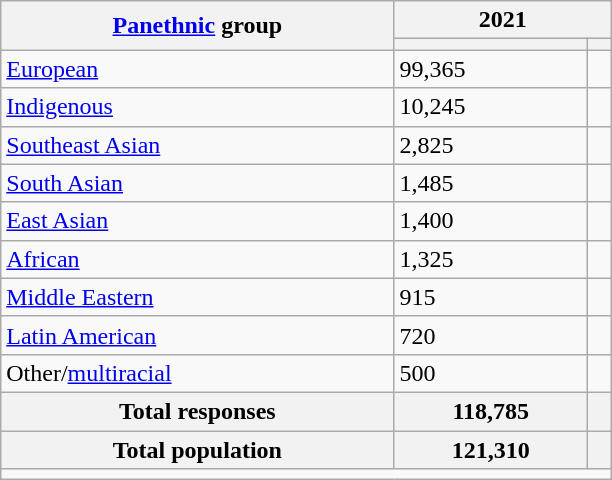<table class="wikitable collapsible sortable">
<tr>
<th rowspan="2"><a href='#'>Panethnic</a> group</th>
<th colspan="2">2021</th>
</tr>
<tr>
<th><a href='#'></a></th>
<th></th>
</tr>
<tr>
<td><a href='#'>European</a></td>
<td>99,365</td>
<td></td>
</tr>
<tr>
<td><a href='#'>Indigenous</a></td>
<td>10,245</td>
<td></td>
</tr>
<tr>
<td><a href='#'>Southeast Asian</a></td>
<td>2,825</td>
<td></td>
</tr>
<tr>
<td><a href='#'>South Asian</a></td>
<td>1,485</td>
<td></td>
</tr>
<tr>
<td><a href='#'>East Asian</a></td>
<td>1,400</td>
<td></td>
</tr>
<tr>
<td><a href='#'>African</a></td>
<td>1,325</td>
<td></td>
</tr>
<tr>
<td><a href='#'>Middle Eastern</a></td>
<td>915</td>
<td></td>
</tr>
<tr>
<td><a href='#'>Latin American</a></td>
<td>720</td>
<td></td>
</tr>
<tr>
<td>Other/<a href='#'>multiracial</a></td>
<td>500</td>
<td></td>
</tr>
<tr>
<th>Total responses</th>
<th>118,785</th>
<th></th>
</tr>
<tr class="sortbottom">
<th>Total population</th>
<th>121,310</th>
<th></th>
</tr>
<tr class="sortbottom">
<td colspan="15" style="width: 25em;"></td>
</tr>
</table>
